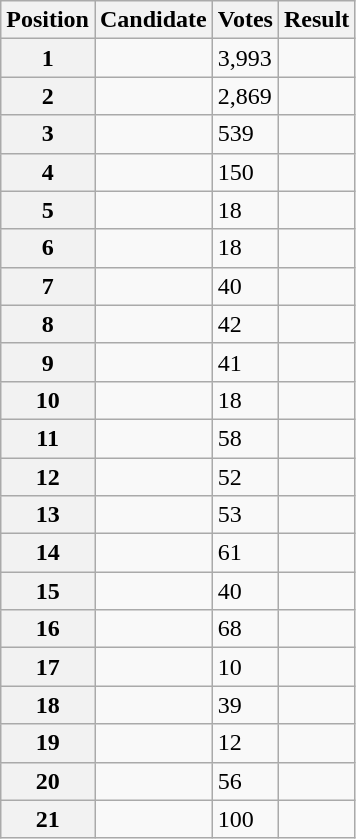<table class="wikitable sortable col3right">
<tr>
<th scope="col">Position</th>
<th scope="col">Candidate</th>
<th scope="col">Votes</th>
<th scope="col">Result</th>
</tr>
<tr>
<th scope="row">1</th>
<td></td>
<td>3,993</td>
<td></td>
</tr>
<tr>
<th scope="row">2</th>
<td></td>
<td>2,869</td>
<td></td>
</tr>
<tr>
<th scope="row">3</th>
<td></td>
<td>539</td>
<td></td>
</tr>
<tr>
<th scope="row">4</th>
<td></td>
<td>150</td>
<td></td>
</tr>
<tr>
<th scope="row">5</th>
<td></td>
<td>18</td>
<td></td>
</tr>
<tr>
<th scope="row">6</th>
<td></td>
<td>18</td>
<td></td>
</tr>
<tr>
<th scope="row">7</th>
<td></td>
<td>40</td>
<td></td>
</tr>
<tr>
<th scope="row">8</th>
<td></td>
<td>42</td>
<td></td>
</tr>
<tr>
<th scope="row">9</th>
<td></td>
<td>41</td>
<td></td>
</tr>
<tr>
<th scope="row">10</th>
<td></td>
<td>18</td>
<td></td>
</tr>
<tr>
<th scope="row">11</th>
<td></td>
<td>58</td>
<td></td>
</tr>
<tr>
<th scope="row">12</th>
<td></td>
<td>52</td>
<td></td>
</tr>
<tr>
<th scope="row">13</th>
<td></td>
<td>53</td>
<td></td>
</tr>
<tr>
<th scope="row">14</th>
<td></td>
<td>61</td>
<td></td>
</tr>
<tr>
<th scope="row">15</th>
<td></td>
<td>40</td>
<td></td>
</tr>
<tr>
<th scope="row">16</th>
<td></td>
<td>68</td>
<td></td>
</tr>
<tr>
<th scope="row">17</th>
<td></td>
<td>10</td>
<td></td>
</tr>
<tr>
<th scope="row">18</th>
<td></td>
<td>39</td>
<td></td>
</tr>
<tr>
<th scope="row">19</th>
<td></td>
<td>12</td>
<td></td>
</tr>
<tr>
<th scope="row">20</th>
<td></td>
<td>56</td>
<td></td>
</tr>
<tr>
<th scope="row">21</th>
<td></td>
<td>100</td>
<td></td>
</tr>
</table>
